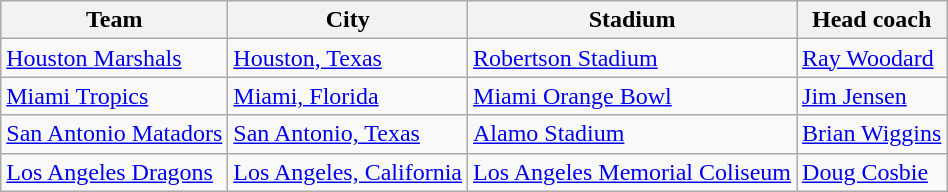<table class="wikitable">
<tr>
<th>Team</th>
<th>City</th>
<th>Stadium</th>
<th>Head coach</th>
</tr>
<tr>
<td><a href='#'>Houston Marshals</a></td>
<td><a href='#'>Houston, Texas</a></td>
<td><a href='#'>Robertson Stadium</a></td>
<td><a href='#'>Ray Woodard</a></td>
</tr>
<tr>
<td><a href='#'>Miami Tropics</a></td>
<td><a href='#'>Miami, Florida</a></td>
<td><a href='#'>Miami Orange Bowl</a></td>
<td><a href='#'>Jim Jensen</a></td>
</tr>
<tr>
<td><a href='#'>San Antonio Matadors</a></td>
<td><a href='#'>San Antonio, Texas</a></td>
<td><a href='#'>Alamo Stadium</a></td>
<td><a href='#'>Brian Wiggins</a></td>
</tr>
<tr>
<td><a href='#'> Los Angeles Dragons</a></td>
<td><a href='#'>Los Angeles, California</a></td>
<td><a href='#'>Los Angeles Memorial Coliseum</a></td>
<td><a href='#'>Doug Cosbie</a></td>
</tr>
</table>
